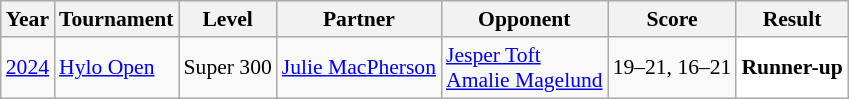<table class="sortable wikitable" style="font-size: 90%;">
<tr>
<th>Year</th>
<th>Tournament</th>
<th>Level</th>
<th>Partner</th>
<th>Opponent</th>
<th>Score</th>
<th>Result</th>
</tr>
<tr>
<td align="center"><a href='#'>2024</a></td>
<td align="left"><a href='#'>Hylo Open</a></td>
<td align="left">Super 300</td>
<td align="left"> <a href='#'>Julie MacPherson</a></td>
<td align="left"> <a href='#'>Jesper Toft</a><br> <a href='#'>Amalie Magelund</a></td>
<td align="left">19–21, 16–21</td>
<td style="text-align:left; background:white"> <strong>Runner-up</strong></td>
</tr>
</table>
